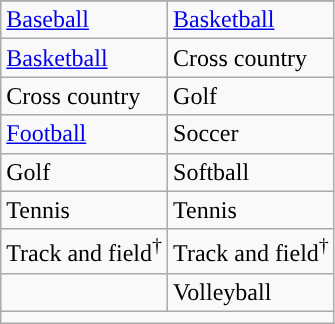<table class="wikitable" style= " ">
<tr>
</tr>
<tr>
<td><a href='#'>Baseball</a></td>
<td><a href='#'>Basketball</a></td>
</tr>
<tr>
<td><a href='#'>Basketball</a></td>
<td>Cross country</td>
</tr>
<tr>
<td>Cross country</td>
<td>Golf</td>
</tr>
<tr>
<td><a href='#'>Football</a></td>
<td>Soccer</td>
</tr>
<tr>
<td>Golf</td>
<td>Softball</td>
</tr>
<tr>
<td>Tennis</td>
<td>Tennis</td>
</tr>
<tr>
<td>Track and field<sup>†</sup></td>
<td>Track and field<sup>†</sup></td>
</tr>
<tr>
<td></td>
<td>Volleyball</td>
</tr>
<tr>
<td colspan="2"></td>
</tr>
</table>
